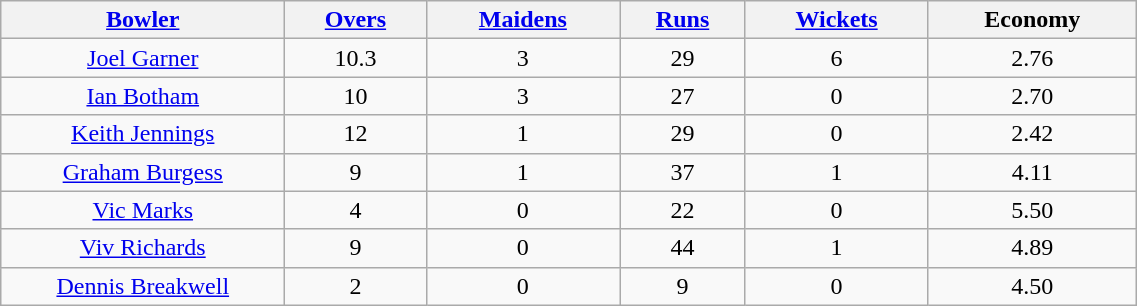<table border="1" cellpadding="1" cellspacing="0" style="border: gray solid 1px; border-collapse: collapse; text-align: center; width: 60%;" class=wikitable>
<tr>
<th width="25%"><a href='#'>Bowler</a></th>
<th><a href='#'>Overs</a></th>
<th><a href='#'>Maidens</a></th>
<th><a href='#'>Runs</a></th>
<th><a href='#'>Wickets</a></th>
<th>Economy</th>
</tr>
<tr>
<td><a href='#'>Joel Garner</a></td>
<td>10.3</td>
<td>3</td>
<td>29</td>
<td>6</td>
<td>2.76</td>
</tr>
<tr>
<td><a href='#'>Ian Botham</a></td>
<td>10</td>
<td>3</td>
<td>27</td>
<td>0</td>
<td>2.70</td>
</tr>
<tr>
<td><a href='#'>Keith Jennings</a></td>
<td>12</td>
<td>1</td>
<td>29</td>
<td>0</td>
<td>2.42</td>
</tr>
<tr>
<td><a href='#'>Graham Burgess</a></td>
<td>9</td>
<td>1</td>
<td>37</td>
<td>1</td>
<td>4.11</td>
</tr>
<tr>
<td><a href='#'>Vic Marks</a></td>
<td>4</td>
<td>0</td>
<td>22</td>
<td>0</td>
<td>5.50</td>
</tr>
<tr>
<td><a href='#'>Viv Richards</a></td>
<td>9</td>
<td>0</td>
<td>44</td>
<td>1</td>
<td>4.89</td>
</tr>
<tr>
<td><a href='#'>Dennis Breakwell</a></td>
<td>2</td>
<td>0</td>
<td>9</td>
<td>0</td>
<td>4.50</td>
</tr>
</table>
